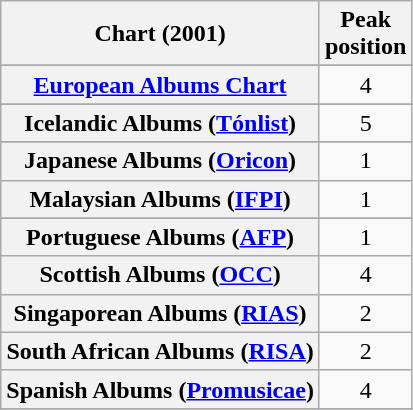<table class="wikitable sortable plainrowheaders">
<tr>
<th>Chart (2001)</th>
<th>Peak<br>position</th>
</tr>
<tr>
</tr>
<tr>
</tr>
<tr>
</tr>
<tr>
</tr>
<tr>
</tr>
<tr>
</tr>
<tr>
</tr>
<tr>
<th scope="row"><a href='#'>European Albums Chart</a></th>
<td align="center">4</td>
</tr>
<tr>
</tr>
<tr>
</tr>
<tr>
<th scope="row">Icelandic Albums (<a href='#'>Tónlist</a>)</th>
<td align="center">5</td>
</tr>
<tr>
</tr>
<tr>
</tr>
<tr>
<th scope="row">Japanese Albums (<a href='#'>Oricon</a>)</th>
<td align="center">1</td>
</tr>
<tr>
<th scope="row">Malaysian Albums (<a href='#'>IFPI</a>)</th>
<td align="center">1</td>
</tr>
<tr>
</tr>
<tr>
</tr>
<tr>
<th scope="row">Portuguese Albums (<a href='#'>AFP</a>)</th>
<td align="center">1</td>
</tr>
<tr>
<th scope="row">Scottish Albums (<a href='#'>OCC</a>)</th>
<td style="text-align:center;">4</td>
</tr>
<tr>
<th scope="row">Singaporean Albums (<a href='#'>RIAS</a>)</th>
<td align="center">2</td>
</tr>
<tr>
<th scope="row">South African Albums (<a href='#'>RISA</a>)</th>
<td style="text-align:center;">2</td>
</tr>
<tr>
<th scope="row">Spanish Albums (<a href='#'>Promusicae</a>)</th>
<td align="center">4</td>
</tr>
<tr>
</tr>
<tr>
</tr>
<tr>
</tr>
<tr>
</tr>
<tr>
</tr>
</table>
